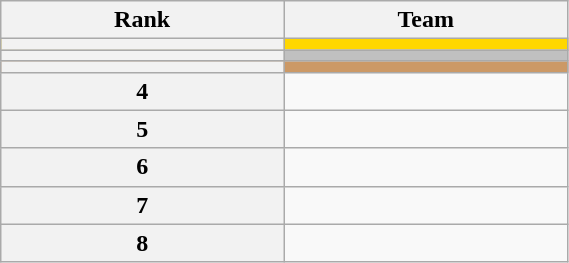<table class="wikitable unsortable" style="text-align:left; width:30%">
<tr>
<th scope="col">Rank</th>
<th scope="col">Team</th>
</tr>
<tr bgcolor="gold">
<th scope="row"></th>
<td></td>
</tr>
<tr bgcolor="silver">
<th scope="row"></th>
<td></td>
</tr>
<tr bgcolor="cc9966">
<th scope="row"></th>
<td></td>
</tr>
<tr>
<th scope="row">4</th>
<td></td>
</tr>
<tr>
<th scope="row">5</th>
<td></td>
</tr>
<tr>
<th scope="row">6</th>
<td></td>
</tr>
<tr>
<th scope="row">7</th>
<td></td>
</tr>
<tr>
<th scope="row">8</th>
<td></td>
</tr>
</table>
